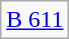<table class="wikitable">
<tr>
<td><a href='#'>B 611</a></td>
</tr>
</table>
